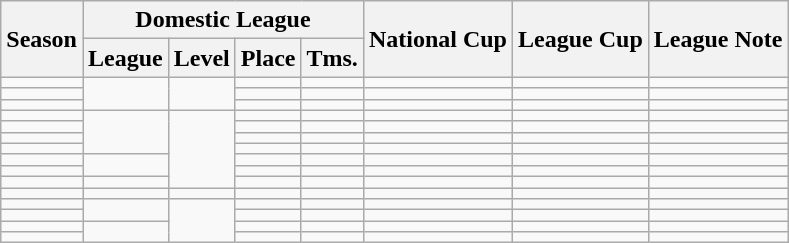<table class="wikitable">
<tr style="background:#f0f6fa;">
<th rowspan="2">Season</th>
<th colspan="4">Domestic League</th>
<th rowspan="2">National Cup</th>
<th rowspan="2">League Cup</th>
<th rowspan="2">League Note</th>
</tr>
<tr>
<th>League</th>
<th>Level</th>
<th>Place</th>
<th>Tms.</th>
</tr>
<tr>
<td></td>
<td rowspan="3"></td>
<td rowspan="3"></td>
<td></td>
<td></td>
<td></td>
<td></td>
<td></td>
</tr>
<tr>
<td></td>
<td></td>
<td></td>
<td></td>
<td></td>
<td></td>
</tr>
<tr>
<td></td>
<td></td>
<td></td>
<td></td>
<td></td>
<td></td>
</tr>
<tr>
<td></td>
<td rowspan="4"></td>
<td rowspan="7"></td>
<td></td>
<td></td>
<td></td>
<td></td>
<td></td>
</tr>
<tr>
<td></td>
<td></td>
<td></td>
<td></td>
<td></td>
<td></td>
</tr>
<tr>
<td></td>
<td></td>
<td></td>
<td></td>
<td></td>
<td></td>
</tr>
<tr>
<td></td>
<td></td>
<td></td>
<td></td>
<td></td>
<td></td>
</tr>
<tr>
<td></td>
<td rowspan="2"></td>
<td></td>
<td></td>
<td></td>
<td></td>
<td></td>
</tr>
<tr>
<td></td>
<td></td>
<td></td>
<td></td>
<td></td>
<td></td>
</tr>
<tr>
<td></td>
<td></td>
<td></td>
<td></td>
<td></td>
<td></td>
<td></td>
</tr>
<tr>
<td></td>
<td></td>
<td></td>
<td></td>
<td></td>
<td></td>
<td></td>
<td></td>
</tr>
<tr>
<td></td>
<td rowspan="2"></td>
<td rowspan="4"></td>
<td></td>
<td></td>
<td></td>
<td></td>
<td></td>
</tr>
<tr>
<td></td>
<td></td>
<td></td>
<td></td>
<td></td>
<td></td>
</tr>
<tr>
<td></td>
<td rowspan="2"></td>
<td></td>
<td></td>
<td></td>
<td></td>
<td></td>
</tr>
<tr>
<td></td>
<td></td>
<td></td>
<td></td>
<td></td>
<td></td>
</tr>
</table>
